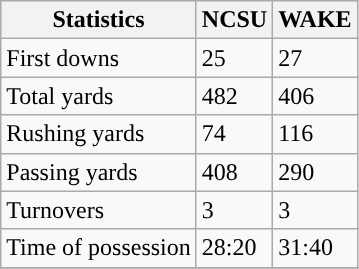<table class="wikitable">
<tr>
<th>Statistics</th>
<th>NCSU</th>
<th>WAKE</th>
</tr>
<tr>
<td>First downs</td>
<td>25</td>
<td>27</td>
</tr>
<tr>
<td>Total yards</td>
<td>482</td>
<td>406</td>
</tr>
<tr>
<td>Rushing yards</td>
<td>74</td>
<td>116</td>
</tr>
<tr>
<td>Passing yards</td>
<td>408</td>
<td>290</td>
</tr>
<tr>
<td>Turnovers</td>
<td>3</td>
<td>3</td>
</tr>
<tr>
<td>Time of possession</td>
<td>28:20</td>
<td>31:40</td>
</tr>
<tr>
</tr>
</table>
